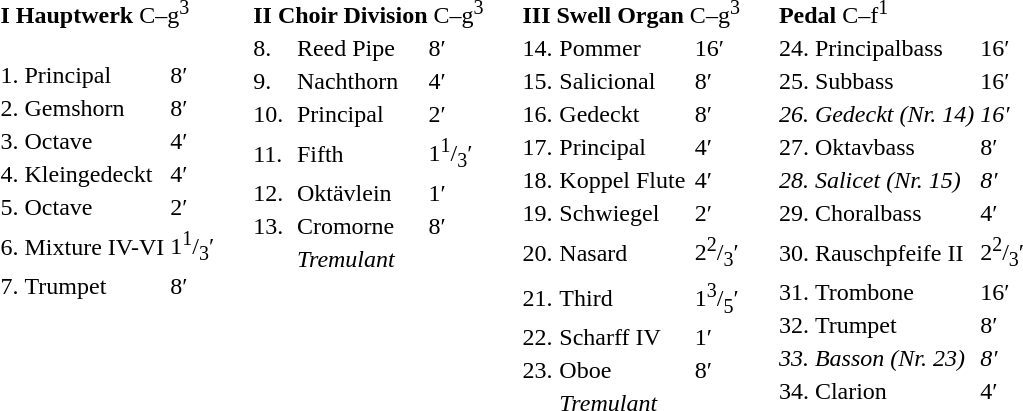<table border="0" cellspacing="10" cellpadding="10" style="border-collapse:collapse;">
<tr>
<td style="vertical-align:top"><br><table border="0">
<tr>
<td colspan=3><strong>I Hauptwerk</strong> C–g<sup>3</sup> <br><br></td>
</tr>
<tr>
<td>1.</td>
<td>Principal</td>
<td>8′</td>
</tr>
<tr>
<td>2.</td>
<td>Gemshorn</td>
<td>8′</td>
</tr>
<tr>
<td>3.</td>
<td>Octave</td>
<td>4′</td>
</tr>
<tr>
<td>4.</td>
<td>Kleingedeckt</td>
<td>4′</td>
</tr>
<tr>
<td>5.</td>
<td>Octave</td>
<td>2′</td>
</tr>
<tr>
<td>6.</td>
<td>Mixture IV-VI</td>
<td>1<sup>1</sup>/<sub>3</sub>′</td>
</tr>
<tr>
<td>7.</td>
<td>Trumpet</td>
<td>8′</td>
</tr>
</table>
</td>
<td style="vertical-align:top"><br><table border="0">
<tr>
<td colspan=3><strong>II Choir Division</strong> C–g<sup>3</sup><br></td>
</tr>
<tr>
<td>8.</td>
<td>Reed Pipe</td>
<td>8′</td>
</tr>
<tr>
<td>9.</td>
<td>Nachthorn</td>
<td>4′</td>
</tr>
<tr>
<td>10.</td>
<td>Principal</td>
<td>2′</td>
</tr>
<tr>
<td>11.</td>
<td>Fifth</td>
<td>1<sup>1</sup>/<sub>3</sub>′</td>
</tr>
<tr>
<td>12.</td>
<td>Oktävlein</td>
<td>1′</td>
</tr>
<tr>
<td>13.</td>
<td>Cromorne</td>
<td>8′</td>
</tr>
<tr>
<td></td>
<td><em>Tremulant</em></td>
</tr>
</table>
</td>
<td style="vertical-align:top"><br><table border="0">
<tr>
<td colspan=3><strong>III Swell Organ</strong> C–g<sup>3</sup><br></td>
</tr>
<tr>
<td>14.</td>
<td>Pommer</td>
<td>16′</td>
</tr>
<tr>
<td>15.</td>
<td>Salicional</td>
<td>8′</td>
</tr>
<tr>
<td>16.</td>
<td>Gedeckt</td>
<td>8′</td>
</tr>
<tr>
<td>17.</td>
<td>Principal</td>
<td>4′</td>
</tr>
<tr>
<td>18.</td>
<td>Koppel Flute</td>
<td>4′</td>
</tr>
<tr>
<td>19.</td>
<td>Schwiegel</td>
<td>2′</td>
</tr>
<tr>
<td>20.</td>
<td>Nasard</td>
<td>2<sup>2</sup>/<sub>3</sub>′</td>
</tr>
<tr>
<td>21.</td>
<td>Third</td>
<td>1<sup>3</sup>/<sub>5</sub>′</td>
</tr>
<tr>
<td>22.</td>
<td>Scharff IV</td>
<td>1′</td>
</tr>
<tr>
<td>23.</td>
<td>Oboe</td>
<td>8′</td>
</tr>
<tr>
<td></td>
<td><em>Tremulant</em></td>
</tr>
</table>
</td>
<td style="vertical-align:top"><br><table border="0">
<tr>
<td colspan=3><strong>Pedal</strong> C–f<sup>1</sup><br></td>
</tr>
<tr>
<td>24.</td>
<td>Principalbass</td>
<td>16′</td>
</tr>
<tr>
<td>25.</td>
<td>Subbass</td>
<td>16′</td>
</tr>
<tr>
<td><em>26.</em></td>
<td><em>Gedeckt (Nr. 14)</em></td>
<td><em>16′</em></td>
</tr>
<tr>
<td>27.</td>
<td>Oktavbass</td>
<td>8′</td>
</tr>
<tr>
<td><em>28.</em></td>
<td><em>Salicet (Nr. 15)</em></td>
<td><em>8′</em></td>
</tr>
<tr>
<td>29.</td>
<td>Choralbass</td>
<td>4′</td>
</tr>
<tr>
<td>30.</td>
<td>Rauschpfeife II</td>
<td>2<sup>2</sup>/<sub>3</sub>′</td>
</tr>
<tr>
<td>31.</td>
<td>Trombone</td>
<td>16′</td>
</tr>
<tr>
<td>32.</td>
<td>Trumpet</td>
<td>8′</td>
</tr>
<tr>
<td><em>33.</em></td>
<td><em>Basson (Nr. 23)</em></td>
<td><em>8′</em></td>
</tr>
<tr>
<td>34.</td>
<td>Clarion</td>
<td>4′</td>
</tr>
</table>
</td>
</tr>
</table>
